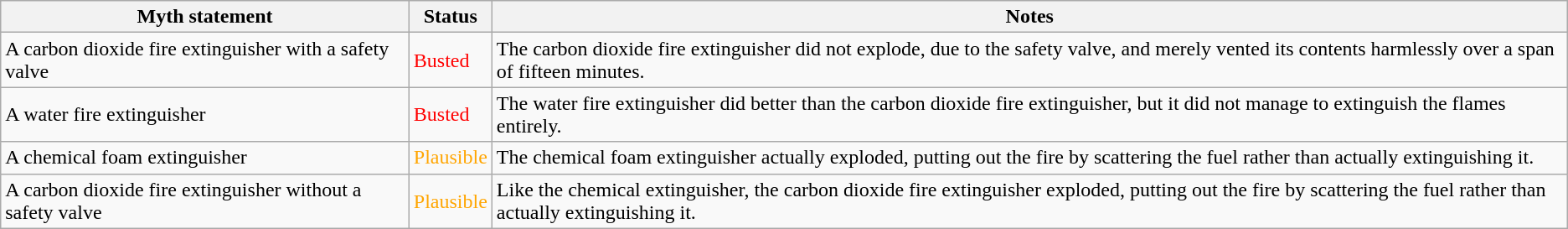<table class="wikitable plainrowheaders">
<tr>
<th>Myth statement</th>
<th>Status</th>
<th>Notes</th>
</tr>
<tr>
<td>A carbon dioxide fire extinguisher with a safety valve</td>
<td style="color:red">Busted</td>
<td>The carbon dioxide fire extinguisher did not explode, due to the safety valve, and merely vented its contents harmlessly over a span of fifteen minutes.</td>
</tr>
<tr>
<td>A water fire extinguisher</td>
<td style="color:red">Busted</td>
<td>The water fire extinguisher did better than the carbon dioxide fire extinguisher, but it did not manage to extinguish the flames entirely.</td>
</tr>
<tr>
<td>A chemical foam extinguisher</td>
<td style="color:orange">Plausible</td>
<td>The chemical foam extinguisher actually exploded, putting out the fire by scattering the fuel rather than actually extinguishing it.</td>
</tr>
<tr>
<td>A carbon dioxide fire extinguisher without a safety valve</td>
<td style="color:orange">Plausible</td>
<td>Like the chemical extinguisher, the carbon dioxide fire extinguisher exploded, putting out the fire by scattering the fuel rather than actually extinguishing it.</td>
</tr>
</table>
